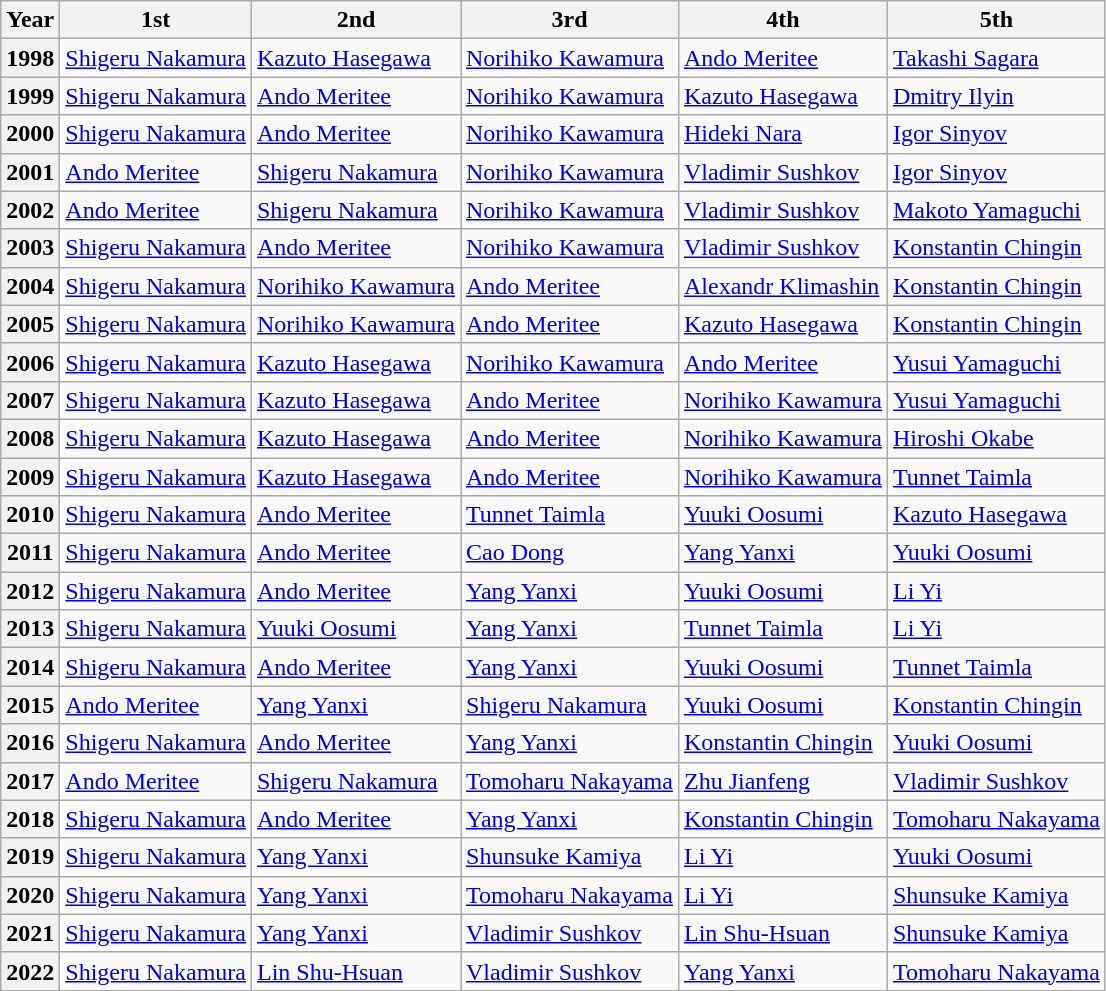<table class="wikitable">
<tr>
<th>Year</th>
<th>1st</th>
<th>2nd</th>
<th>3rd</th>
<th>4th</th>
<th>5th</th>
</tr>
<tr>
<th>1998</th>
<td> <a href='#'>Shigeru Nakamura</a></td>
<td> <a href='#'>Kazuto Hasegawa</a></td>
<td> <a href='#'>Norihiko Kawamura</a></td>
<td> <a href='#'>Ando Meritee</a></td>
<td> <a href='#'>Takashi Sagara</a></td>
</tr>
<tr>
<th>1999</th>
<td> <a href='#'>Shigeru Nakamura</a></td>
<td> <a href='#'>Ando Meritee</a></td>
<td> <a href='#'>Norihiko Kawamura</a></td>
<td> <a href='#'>Kazuto Hasegawa</a></td>
<td> <a href='#'>Dmitry Ilyin</a></td>
</tr>
<tr>
<th>2000</th>
<td> <a href='#'>Shigeru Nakamura</a></td>
<td> <a href='#'>Ando Meritee</a></td>
<td> <a href='#'>Norihiko Kawamura</a></td>
<td> <a href='#'>Hideki Nara</a></td>
<td> <a href='#'>Igor Sinyov</a></td>
</tr>
<tr>
<th>2001</th>
<td> <a href='#'>Ando Meritee</a></td>
<td> <a href='#'>Shigeru Nakamura</a></td>
<td> <a href='#'>Norihiko Kawamura</a></td>
<td> <a href='#'>Vladimir Sushkov</a></td>
<td> <a href='#'>Igor Sinyov</a></td>
</tr>
<tr>
<th>2002</th>
<td> <a href='#'>Ando Meritee</a></td>
<td> <a href='#'>Shigeru Nakamura</a></td>
<td> <a href='#'>Norihiko Kawamura</a></td>
<td> <a href='#'>Vladimir Sushkov</a></td>
<td> <a href='#'>Makoto Yamaguchi</a></td>
</tr>
<tr>
<th>2003</th>
<td> <a href='#'>Shigeru Nakamura</a></td>
<td> <a href='#'>Ando Meritee</a></td>
<td> <a href='#'>Norihiko Kawamura</a></td>
<td> <a href='#'>Vladimir Sushkov</a></td>
<td> <a href='#'>Konstantin Chingin</a></td>
</tr>
<tr>
<th>2004</th>
<td> <a href='#'>Shigeru Nakamura</a></td>
<td> <a href='#'>Norihiko Kawamura</a></td>
<td> <a href='#'>Ando Meritee</a></td>
<td> <a href='#'>Alexandr Klimashin</a></td>
<td> <a href='#'>Konstantin Chingin</a></td>
</tr>
<tr>
<th>2005</th>
<td> <a href='#'>Shigeru Nakamura</a></td>
<td> <a href='#'>Norihiko Kawamura</a></td>
<td> <a href='#'>Ando Meritee</a></td>
<td> <a href='#'>Kazuto Hasegawa</a></td>
<td> <a href='#'>Konstantin Chingin</a></td>
</tr>
<tr>
<th>2006</th>
<td> <a href='#'>Shigeru Nakamura</a></td>
<td> <a href='#'>Kazuto Hasegawa</a></td>
<td> <a href='#'>Norihiko Kawamura</a></td>
<td> <a href='#'>Ando Meritee</a></td>
<td> <a href='#'>Yusui Yamaguchi</a></td>
</tr>
<tr>
<th>2007</th>
<td> <a href='#'>Shigeru Nakamura</a></td>
<td> <a href='#'>Kazuto Hasegawa</a></td>
<td> <a href='#'>Ando Meritee</a></td>
<td> <a href='#'>Norihiko Kawamura</a></td>
<td> <a href='#'>Yusui Yamaguchi</a></td>
</tr>
<tr>
<th>2008</th>
<td> <a href='#'>Shigeru Nakamura</a></td>
<td> <a href='#'>Kazuto Hasegawa</a></td>
<td> <a href='#'>Ando Meritee</a></td>
<td> <a href='#'>Norihiko Kawamura</a></td>
<td> <a href='#'>Hiroshi Okabe</a></td>
</tr>
<tr>
<th>2009</th>
<td> <a href='#'>Shigeru Nakamura</a></td>
<td> <a href='#'>Kazuto Hasegawa</a></td>
<td> <a href='#'>Ando Meritee</a></td>
<td> <a href='#'>Norihiko Kawamura</a></td>
<td> <a href='#'>Tunnet Taimla</a></td>
</tr>
<tr>
<th>2010</th>
<td> <a href='#'>Shigeru Nakamura</a></td>
<td> <a href='#'>Ando Meritee</a></td>
<td> <a href='#'>Tunnet Taimla</a></td>
<td> <a href='#'>Yuuki Oosumi</a></td>
<td> <a href='#'>Kazuto Hasegawa</a></td>
</tr>
<tr>
<th>2011</th>
<td> <a href='#'>Shigeru Nakamura</a></td>
<td> <a href='#'>Ando Meritee</a></td>
<td> <a href='#'>Cao Dong</a></td>
<td> <a href='#'>Yang Yanxi</a></td>
<td> <a href='#'>Yuuki Oosumi</a></td>
</tr>
<tr>
<th>2012</th>
<td> <a href='#'>Shigeru Nakamura</a></td>
<td> <a href='#'>Ando Meritee</a></td>
<td> <a href='#'>Yang Yanxi</a></td>
<td> <a href='#'>Yuuki Oosumi</a></td>
<td> <a href='#'>Li Yi</a></td>
</tr>
<tr>
<th>2013</th>
<td> <a href='#'>Shigeru Nakamura</a></td>
<td> <a href='#'>Yuuki Oosumi</a></td>
<td> <a href='#'>Yang Yanxi</a></td>
<td> <a href='#'>Tunnet Taimla</a></td>
<td> <a href='#'>Li Yi</a></td>
</tr>
<tr>
<th>2014</th>
<td> <a href='#'>Shigeru Nakamura</a></td>
<td> <a href='#'>Ando Meritee</a></td>
<td> <a href='#'>Yang Yanxi</a></td>
<td> <a href='#'>Yuuki Oosumi</a></td>
<td> <a href='#'>Tunnet Taimla</a></td>
</tr>
<tr>
<th>2015</th>
<td> <a href='#'>Ando Meritee</a></td>
<td> <a href='#'>Yang Yanxi</a></td>
<td> <a href='#'>Shigeru Nakamura</a></td>
<td> <a href='#'>Yuuki Oosumi</a></td>
<td> <a href='#'>Konstantin Chingin</a></td>
</tr>
<tr>
<th>2016</th>
<td> <a href='#'>Shigeru Nakamura</a></td>
<td> <a href='#'>Ando Meritee</a></td>
<td> <a href='#'>Yang Yanxi</a></td>
<td> <a href='#'>Konstantin Chingin</a></td>
<td> <a href='#'>Yuuki Oosumi</a></td>
</tr>
<tr>
<th>2017</th>
<td> <a href='#'>Ando Meritee</a></td>
<td> <a href='#'>Shigeru Nakamura</a></td>
<td> <a href='#'>Tomoharu Nakayama</a></td>
<td> <a href='#'>Zhu Jianfeng</a></td>
<td> <a href='#'>Vladimir Sushkov</a></td>
</tr>
<tr>
<th>2018</th>
<td> <a href='#'>Shigeru Nakamura</a></td>
<td> <a href='#'>Ando Meritee</a></td>
<td> <a href='#'>Yang Yanxi</a></td>
<td> <a href='#'>Konstantin Chingin</a></td>
<td> <a href='#'>Tomoharu Nakayama</a></td>
</tr>
<tr>
<th>2019</th>
<td> <a href='#'>Shigeru Nakamura</a></td>
<td> <a href='#'>Yang Yanxi</a></td>
<td> <a href='#'>Shunsuke Kamiya</a></td>
<td> <a href='#'>Li Yi</a></td>
<td> <a href='#'>Yuuki Oosumi</a></td>
</tr>
<tr>
<th>2020</th>
<td> <a href='#'>Shigeru Nakamura</a></td>
<td> <a href='#'>Yang Yanxi</a></td>
<td> <a href='#'>Tomoharu Nakayama</a></td>
<td> <a href='#'>Li Yi</a></td>
<td> <a href='#'>Shunsuke Kamiya</a></td>
</tr>
<tr>
<th>2021</th>
<td> <a href='#'>Shigeru Nakamura</a></td>
<td> <a href='#'>Yang Yanxi</a></td>
<td> <a href='#'>Vladimir Sushkov</a></td>
<td> <a href='#'>Lin Shu-Hsuan</a></td>
<td> <a href='#'>Shunsuke Kamiya</a></td>
</tr>
<tr>
<th>2022</th>
<td> <a href='#'>Shigeru Nakamura</a></td>
<td> <a href='#'>Lin Shu-Hsuan</a></td>
<td> <a href='#'>Vladimir Sushkov</a></td>
<td> <a href='#'>Yang Yanxi</a></td>
<td> <a href='#'>Tomoharu Nakayama</a></td>
</tr>
</table>
